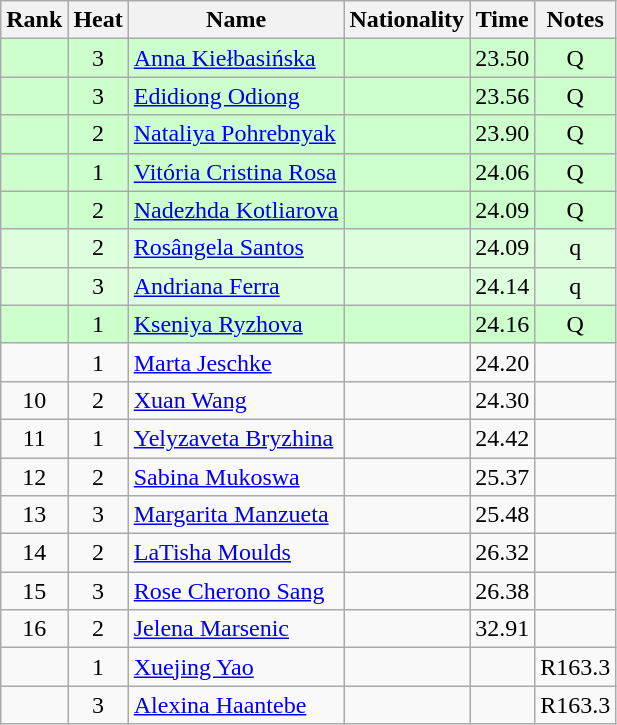<table class="wikitable sortable" style="text-align:center">
<tr>
<th>Rank</th>
<th>Heat</th>
<th>Name</th>
<th>Nationality</th>
<th>Time</th>
<th>Notes</th>
</tr>
<tr bgcolor=ccffcc>
<td></td>
<td>3</td>
<td align=left><a href='#'>Anna Kiełbasińska</a></td>
<td align=left></td>
<td>23.50</td>
<td>Q</td>
</tr>
<tr bgcolor=ccffcc>
<td></td>
<td>3</td>
<td align=left><a href='#'>Edidiong Odiong</a></td>
<td align=left></td>
<td>23.56</td>
<td>Q</td>
</tr>
<tr bgcolor=ccffcc>
<td></td>
<td>2</td>
<td align=left><a href='#'>Nataliya Pohrebnyak</a></td>
<td align=left></td>
<td>23.90</td>
<td>Q</td>
</tr>
<tr bgcolor=ccffcc>
<td></td>
<td>1</td>
<td align=left><a href='#'>Vitória Cristina Rosa</a></td>
<td align=left></td>
<td>24.06</td>
<td>Q</td>
</tr>
<tr bgcolor=ccffcc>
<td></td>
<td>2</td>
<td align=left><a href='#'>Nadezhda Kotliarova</a></td>
<td align=left></td>
<td>24.09</td>
<td>Q</td>
</tr>
<tr bgcolor=ddffdd>
<td></td>
<td>2</td>
<td align=left><a href='#'>Rosângela Santos</a></td>
<td align=left></td>
<td>24.09</td>
<td>q</td>
</tr>
<tr bgcolor=ddffdd>
<td></td>
<td>3</td>
<td align=left><a href='#'>Andriana Ferra</a></td>
<td align=left></td>
<td>24.14</td>
<td>q</td>
</tr>
<tr bgcolor=ccffcc>
<td></td>
<td>1</td>
<td align=left><a href='#'>Kseniya Ryzhova</a></td>
<td align=left></td>
<td>24.16</td>
<td>Q</td>
</tr>
<tr>
<td></td>
<td>1</td>
<td align=left><a href='#'>Marta Jeschke</a></td>
<td align=left></td>
<td>24.20</td>
<td></td>
</tr>
<tr>
<td>10</td>
<td>2</td>
<td align=left><a href='#'>Xuan Wang</a></td>
<td align=left></td>
<td>24.30</td>
<td></td>
</tr>
<tr>
<td>11</td>
<td>1</td>
<td align=left><a href='#'>Yelyzaveta Bryzhina</a></td>
<td align=left></td>
<td>24.42</td>
<td></td>
</tr>
<tr>
<td>12</td>
<td>2</td>
<td align=left><a href='#'>Sabina Mukoswa</a></td>
<td align=left></td>
<td>25.37</td>
<td></td>
</tr>
<tr>
<td>13</td>
<td>3</td>
<td align=left><a href='#'>Margarita Manzueta</a></td>
<td align=left></td>
<td>25.48</td>
<td></td>
</tr>
<tr>
<td>14</td>
<td>2</td>
<td align=left><a href='#'>LaTisha Moulds</a></td>
<td align=left></td>
<td>26.32</td>
<td></td>
</tr>
<tr>
<td>15</td>
<td>3</td>
<td align=left><a href='#'>Rose Cherono Sang</a></td>
<td align=left></td>
<td>26.38</td>
<td></td>
</tr>
<tr>
<td>16</td>
<td>2</td>
<td align=left><a href='#'>Jelena Marsenic</a></td>
<td align=left></td>
<td>32.91</td>
<td></td>
</tr>
<tr>
<td></td>
<td>1</td>
<td align=left><a href='#'>Xuejing Yao</a></td>
<td align=left></td>
<td></td>
<td>R163.3</td>
</tr>
<tr>
<td></td>
<td>3</td>
<td align=left><a href='#'>Alexina Haantebe</a></td>
<td align=left></td>
<td></td>
<td>R163.3</td>
</tr>
</table>
